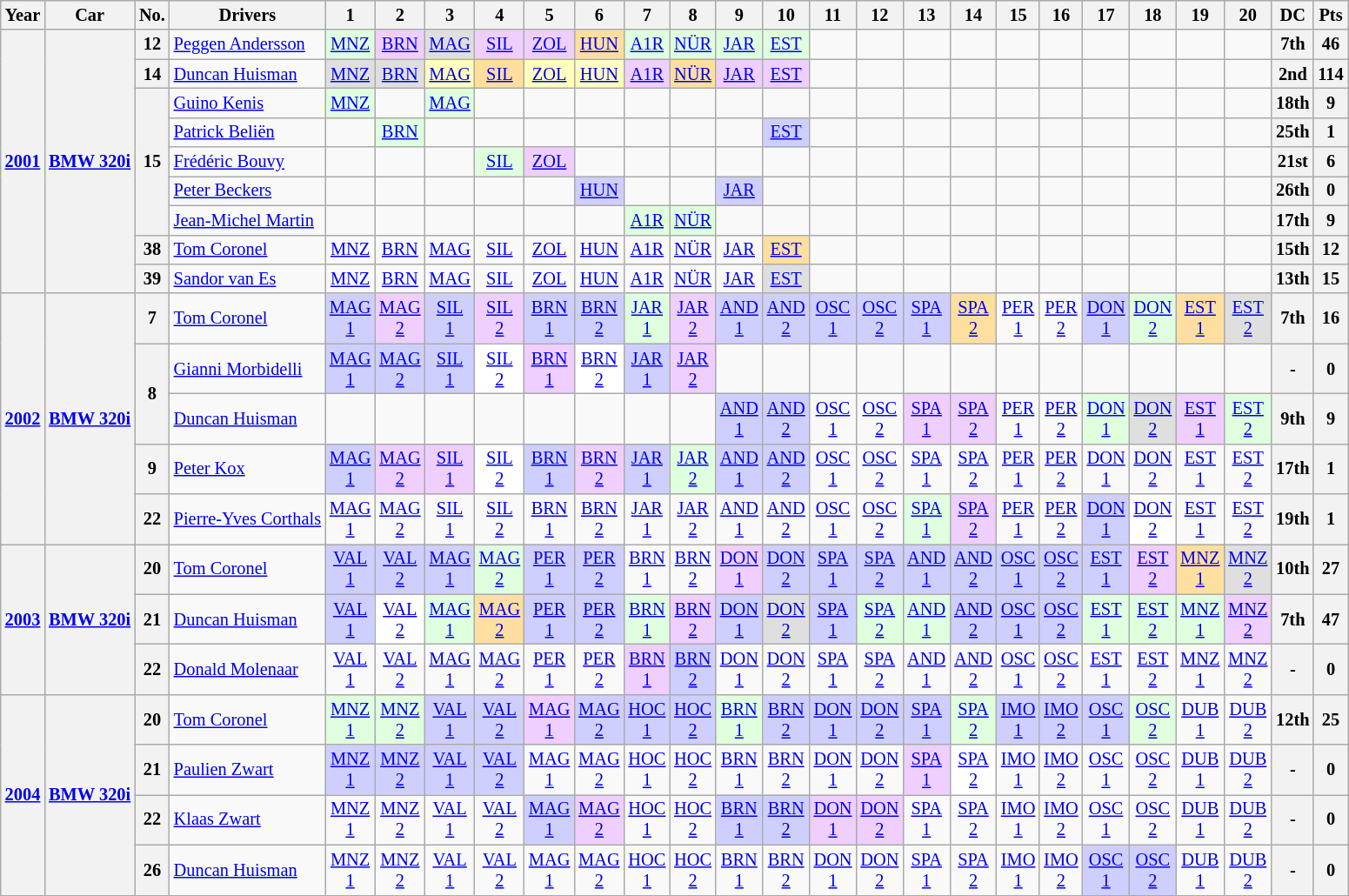<table class="wikitable" style="text-align:center; font-size:85%">
<tr>
<th>Year</th>
<th>Car</th>
<th>No.</th>
<th>Drivers</th>
<th>1</th>
<th>2</th>
<th>3</th>
<th>4</th>
<th>5</th>
<th>6</th>
<th>7</th>
<th>8</th>
<th>9</th>
<th>10</th>
<th>11</th>
<th>12</th>
<th>13</th>
<th>14</th>
<th>15</th>
<th>16</th>
<th>17</th>
<th>18</th>
<th>19</th>
<th>20</th>
<th>DC</th>
<th>Pts</th>
</tr>
<tr>
<th rowspan=9><a href='#'>2001</a></th>
<th rowspan=9><a href='#'>BMW 320i</a></th>
<th>12</th>
<td align=left> <a href='#'>Peggen Andersson</a></td>
<td style="background-color:#dfffdf"><a href='#'>MNZ</a><br></td>
<td style="background-color:#efcfff"><a href='#'>BRN</a><br></td>
<td style="background-color:#dfdfdf"><a href='#'>MAG</a><br></td>
<td style="background-color:#efcfff"><a href='#'>SIL</a><br></td>
<td style="background-color:#efcfff"><a href='#'>ZOL</a><br></td>
<td style="background-color:#ffdf9f"><a href='#'>HUN</a><br></td>
<td style="background-color:#dfffdf"><a href='#'>A1R</a><br></td>
<td style="background-color:#dfffdf"><a href='#'>NÜR</a><br></td>
<td style="background-color:#dfffdf"><a href='#'>JAR</a><br></td>
<td style="background-color:#dfffdf"><a href='#'>EST</a><br></td>
<td></td>
<td></td>
<td></td>
<td></td>
<td></td>
<td></td>
<td></td>
<td></td>
<td></td>
<td></td>
<th>7th</th>
<th>46</th>
</tr>
<tr>
<th>14</th>
<td align=left> <a href='#'>Duncan Huisman</a></td>
<td style="background-color:#dfdfdf"><a href='#'>MNZ</a><br></td>
<td style="background-color:#dfdfdf"><a href='#'>BRN</a><br></td>
<td style="background-color:#ffffbf"><a href='#'>MAG</a><br></td>
<td style="background-color:#ffdf9f"><a href='#'>SIL</a><br></td>
<td style="background-color:#ffffbf"><a href='#'>ZOL</a><br></td>
<td style="background-color:#ffffbf"><a href='#'>HUN</a><br></td>
<td style="background-color:#efcfff"><a href='#'>A1R</a><br></td>
<td style="background-color:#ffdf9f"><a href='#'>NÜR</a><br></td>
<td style="background-color:#efcfff"><a href='#'>JAR</a><br></td>
<td style="background-color:#efcfff"><a href='#'>EST</a><br></td>
<td></td>
<td></td>
<td></td>
<td></td>
<td></td>
<td></td>
<td></td>
<td></td>
<td></td>
<td></td>
<th>2nd</th>
<th>114</th>
</tr>
<tr>
<th rowspan=5>15</th>
<td align=left> <a href='#'>Guino Kenis</a></td>
<td style="background-color:#dfffdf"><a href='#'>MNZ</a><br></td>
<td></td>
<td style="background-color:#dfffdf"><a href='#'>MAG</a><br></td>
<td></td>
<td></td>
<td></td>
<td></td>
<td></td>
<td></td>
<td></td>
<td></td>
<td></td>
<td></td>
<td></td>
<td></td>
<td></td>
<td></td>
<td></td>
<td></td>
<td></td>
<th>18th</th>
<th>9</th>
</tr>
<tr>
<td align=left> <a href='#'>Patrick Beliën</a></td>
<td></td>
<td style="background-color:#dfffdf"><a href='#'>BRN</a><br></td>
<td></td>
<td></td>
<td></td>
<td></td>
<td></td>
<td></td>
<td></td>
<td style="background-color:#cfcfff"><a href='#'>EST</a><br></td>
<td></td>
<td></td>
<td></td>
<td></td>
<td></td>
<td></td>
<td></td>
<td></td>
<td></td>
<td></td>
<th>25th</th>
<th>1</th>
</tr>
<tr>
<td align=left> <a href='#'>Frédéric Bouvy</a></td>
<td></td>
<td></td>
<td></td>
<td style="background-color:#dfffdf"><a href='#'>SIL</a><br></td>
<td style="background-color:#efcfff"><a href='#'>ZOL</a><br></td>
<td></td>
<td></td>
<td></td>
<td></td>
<td></td>
<td></td>
<td></td>
<td></td>
<td></td>
<td></td>
<td></td>
<td></td>
<td></td>
<td></td>
<td></td>
<th>21st</th>
<th>6</th>
</tr>
<tr>
<td align=left> <a href='#'>Peter Beckers</a></td>
<td></td>
<td></td>
<td></td>
<td></td>
<td></td>
<td style="background-color:#cfcfff"><a href='#'>HUN</a><br></td>
<td></td>
<td></td>
<td style="background-color:#cfcfff"><a href='#'>JAR</a><br></td>
<td></td>
<td></td>
<td></td>
<td></td>
<td></td>
<td></td>
<td></td>
<td></td>
<td></td>
<td></td>
<td></td>
<th>26th</th>
<th>0</th>
</tr>
<tr>
<td align=left> <a href='#'>Jean-Michel Martin</a></td>
<td></td>
<td></td>
<td></td>
<td></td>
<td></td>
<td></td>
<td style="background-color:#dfffdf"><a href='#'>A1R</a><br></td>
<td style="background-color:#dfffdf"><a href='#'>NÜR</a><br></td>
<td></td>
<td></td>
<td></td>
<td></td>
<td></td>
<td></td>
<td></td>
<td></td>
<td></td>
<td></td>
<td></td>
<td></td>
<th>17th</th>
<th>9</th>
</tr>
<tr>
<th>38</th>
<td align=left> <a href='#'>Tom Coronel</a></td>
<td><a href='#'>MNZ</a></td>
<td><a href='#'>BRN</a></td>
<td><a href='#'>MAG</a></td>
<td><a href='#'>SIL</a></td>
<td><a href='#'>ZOL</a></td>
<td><a href='#'>HUN</a></td>
<td><a href='#'>A1R</a></td>
<td><a href='#'>NÜR</a></td>
<td><a href='#'>JAR</a></td>
<td style="background-color:#ffdf9f"><a href='#'>EST</a><br></td>
<td></td>
<td></td>
<td></td>
<td></td>
<td></td>
<td></td>
<td></td>
<td></td>
<td></td>
<td></td>
<th>15th</th>
<th>12</th>
</tr>
<tr>
<th>39</th>
<td align=left> <a href='#'>Sandor van Es</a></td>
<td><a href='#'>MNZ</a></td>
<td><a href='#'>BRN</a></td>
<td><a href='#'>MAG</a></td>
<td><a href='#'>SIL</a></td>
<td><a href='#'>ZOL</a></td>
<td><a href='#'>HUN</a></td>
<td><a href='#'>A1R</a></td>
<td><a href='#'>NÜR</a></td>
<td><a href='#'>JAR</a></td>
<td style="background-color:#dfdfdf"><a href='#'>EST</a><br></td>
<td></td>
<td></td>
<td></td>
<td></td>
<td></td>
<td></td>
<td></td>
<td></td>
<td></td>
<td></td>
<th>13th</th>
<th>15</th>
</tr>
<tr>
<th rowspan=5><a href='#'>2002</a></th>
<th rowspan=5><a href='#'>BMW 320i</a></th>
<th>7</th>
<td align=left> <a href='#'>Tom Coronel</a></td>
<td style="background-color:#cfcfff"><a href='#'>MAG<br>1</a><br></td>
<td style="background-color:#efcfff"><a href='#'>MAG<br>2</a><br></td>
<td style="background-color:#cfcfff"><a href='#'>SIL<br>1</a><br></td>
<td style="background-color:#efcfff"><a href='#'>SIL<br>2</a><br></td>
<td style="background-color:#cfcfff"><a href='#'>BRN<br>1</a><br></td>
<td style="background-color:#cfcfff"><a href='#'>BRN<br>2</a><br></td>
<td style="background-color:#dfffdf"><a href='#'>JAR<br>1</a><br></td>
<td style="background-color:#efcfff"><a href='#'>JAR<br>2</a><br></td>
<td style="background-color:#cfcfff"><a href='#'>AND<br>1</a><br></td>
<td style="background-color:#cfcfff"><a href='#'>AND<br>2</a><br></td>
<td style="background-color:#cfcfff"><a href='#'>OSC<br>1</a><br></td>
<td style="background-color:#cfcfff"><a href='#'>OSC<br>2</a><br></td>
<td style="background-color:#cfcfff"><a href='#'>SPA<br>1</a><br></td>
<td style="background-color:#ffdf9f"><a href='#'>SPA<br>2</a><br></td>
<td><a href='#'>PER<br>1</a></td>
<td><a href='#'>PER<br>2</a></td>
<td style="background-color:#cfcfff"><a href='#'>DON<br>1</a><br></td>
<td style="background-color:#dfffdf"><a href='#'>DON<br>2</a><br></td>
<td style="background-color:#ffdf9f"><a href='#'>EST<br>1</a><br></td>
<td style="background-color:#dfdfdf"><a href='#'>EST<br>2</a><br></td>
<th>7th</th>
<th>16</th>
</tr>
<tr>
<th rowspan=2>8</th>
<td align=left> <a href='#'>Gianni Morbidelli</a></td>
<td style="background-color:#cfcfff"><a href='#'>MAG<br>1</a><br></td>
<td style="background-color:#cfcfff"><a href='#'>MAG<br>2</a><br></td>
<td style="background-color:#cfcfff"><a href='#'>SIL<br>1</a><br></td>
<td style="background-color:#ffffff"><a href='#'>SIL<br>2</a><br></td>
<td style="background-color:#efcfff"><a href='#'>BRN<br>1</a><br></td>
<td style="background-color:#ffffff"><a href='#'>BRN<br>2</a><br></td>
<td style="background-color:#cfcfff"><a href='#'>JAR<br>1</a><br></td>
<td style="background-color:#efcfff"><a href='#'>JAR<br>2</a><br></td>
<td></td>
<td></td>
<td></td>
<td></td>
<td></td>
<td></td>
<td></td>
<td></td>
<td></td>
<td></td>
<td></td>
<td></td>
<th>-</th>
<th>0</th>
</tr>
<tr>
<td align=left> <a href='#'>Duncan Huisman</a></td>
<td></td>
<td></td>
<td></td>
<td></td>
<td></td>
<td></td>
<td></td>
<td></td>
<td style="background-color:#cfcfff"><a href='#'>AND<br>1</a><br></td>
<td style="background-color:#cfcfff"><a href='#'>AND<br>2</a><br></td>
<td><a href='#'>OSC<br>1</a></td>
<td><a href='#'>OSC<br>2</a></td>
<td style="background-color:#efcfff"><a href='#'>SPA<br>1</a><br></td>
<td style="background-color:#efcfff"><a href='#'>SPA<br>2</a><br></td>
<td><a href='#'>PER<br>1</a></td>
<td><a href='#'>PER<br>2</a></td>
<td style="background-color:#dfffdf"><a href='#'>DON<br>1</a><br></td>
<td style="background-color:#dfdfdf"><a href='#'>DON<br>2</a><br></td>
<td style="background-color:#efcfff"><a href='#'>EST<br>1</a><br></td>
<td style="background-color:#dfffdf"><a href='#'>EST<br>2</a><br></td>
<th>9th</th>
<th>9</th>
</tr>
<tr>
<th>9</th>
<td align=left> <a href='#'>Peter Kox</a></td>
<td style="background-color:#cfcfff"><a href='#'>MAG<br>1</a><br></td>
<td style="background-color:#efcfff"><a href='#'>MAG<br>2</a><br></td>
<td style="background-color:#efcfff"><a href='#'>SIL<br>1</a><br></td>
<td style="background-color:#ffffff"><a href='#'>SIL<br>2</a><br></td>
<td style="background-color:#cfcfff"><a href='#'>BRN<br>1</a><br></td>
<td style="background-color:#efcfff"><a href='#'>BRN<br>2</a><br></td>
<td style="background-color:#cfcfff"><a href='#'>JAR<br>1</a><br></td>
<td style="background-color:#dfffdf"><a href='#'>JAR<br>2</a><br></td>
<td style="background-color:#cfcfff"><a href='#'>AND<br>1</a><br></td>
<td style="background-color:#cfcfff"><a href='#'>AND<br>2</a><br></td>
<td><a href='#'>OSC<br>1</a></td>
<td><a href='#'>OSC<br>2</a></td>
<td><a href='#'>SPA<br>1</a></td>
<td><a href='#'>SPA<br>2</a></td>
<td><a href='#'>PER<br>1</a></td>
<td><a href='#'>PER<br>2</a></td>
<td><a href='#'>DON<br>1</a></td>
<td><a href='#'>DON<br>2</a></td>
<td><a href='#'>EST<br>1</a></td>
<td><a href='#'>EST<br>2</a></td>
<th>17th</th>
<th>1</th>
</tr>
<tr>
<th>22</th>
<td align=left> <a href='#'>Pierre-Yves Corthals</a></td>
<td><a href='#'>MAG<br>1</a></td>
<td><a href='#'>MAG<br>2</a></td>
<td><a href='#'>SIL<br>1</a></td>
<td><a href='#'>SIL<br>2</a></td>
<td><a href='#'>BRN<br>1</a></td>
<td><a href='#'>BRN<br>2</a></td>
<td><a href='#'>JAR<br>1</a></td>
<td><a href='#'>JAR<br>2</a></td>
<td><a href='#'>AND<br>1</a></td>
<td><a href='#'>AND<br>2</a></td>
<td><a href='#'>OSC<br>1</a></td>
<td><a href='#'>OSC<br>2</a></td>
<td style="background-color:#dfffdf"><a href='#'>SPA<br>1</a><br></td>
<td style="background-color:#efcfff"><a href='#'>SPA<br>2</a><br></td>
<td><a href='#'>PER<br>1</a></td>
<td><a href='#'>PER<br>2</a></td>
<td style="background-color:#cfcfff"><a href='#'>DON<br>1</a><br></td>
<td style="background-color:#ffffff"><a href='#'>DON<br>2</a><br></td>
<td><a href='#'>EST<br>1</a></td>
<td><a href='#'>EST<br>2</a></td>
<th>19th</th>
<th>1</th>
</tr>
<tr>
<th rowspan=3><a href='#'>2003</a></th>
<th rowspan=3><a href='#'>BMW 320i</a></th>
<th>20</th>
<td align=left> <a href='#'>Tom Coronel</a></td>
<td style="background-color:#cfcfff"><a href='#'>VAL<br>1</a><br></td>
<td style="background-color:#cfcfff"><a href='#'>VAL<br>2</a><br></td>
<td style="background-color:#cfcfff"><a href='#'>MAG<br>1</a><br></td>
<td style="background-color:#dfffdf"><a href='#'>MAG<br>2</a><br></td>
<td style="background-color:#cfcfff"><a href='#'>PER<br>1</a><br></td>
<td style="background-color:#cfcfff"><a href='#'>PER<br>2</a><br></td>
<td><a href='#'>BRN<br>1</a></td>
<td><a href='#'>BRN<br>2</a></td>
<td style="background-color:#efcfff"><a href='#'>DON<br>1</a><br></td>
<td style="background-color:#cfcfff"><a href='#'>DON<br>2</a><br></td>
<td style="background-color:#cfcfff"><a href='#'>SPA<br>1</a><br></td>
<td style="background-color:#cfcfff"><a href='#'>SPA<br>2</a><br></td>
<td style="background-color:#cfcfff"><a href='#'>AND<br>1</a><br></td>
<td style="background-color:#cfcfff"><a href='#'>AND<br>2</a><br></td>
<td style="background-color:#cfcfff"><a href='#'>OSC<br>1</a><br></td>
<td style="background-color:#cfcfff"><a href='#'>OSC<br>2</a><br></td>
<td style="background-color:#cfcfff"><a href='#'>EST<br>1</a><br></td>
<td style="background-color:#efcfff"><a href='#'>EST<br>2</a><br></td>
<td style="background-color:#ffdf9f"><a href='#'>MNZ<br>1</a><br></td>
<td style="background-color:#dfdfdf"><a href='#'>MNZ<br>2</a><br></td>
<th>10th</th>
<th>27</th>
</tr>
<tr>
<th>21</th>
<td align=left> <a href='#'>Duncan Huisman</a></td>
<td style="background-color:#cfcfff"><a href='#'>VAL<br>1</a><br></td>
<td style="background-color:#ffffff"><a href='#'>VAL<br>2</a><br></td>
<td style="background-color:#dfffdf"><a href='#'>MAG<br>1</a><br></td>
<td style="background-color:#ffdf9f"><a href='#'>MAG<br>2</a><br></td>
<td style="background-color:#cfcfff"><a href='#'>PER<br>1</a><br></td>
<td style="background-color:#cfcfff"><a href='#'>PER<br>2</a><br></td>
<td style="background-color:#dfffdf"><a href='#'>BRN<br>1</a><br></td>
<td style="background-color:#efcfff"><a href='#'>BRN<br>2</a><br></td>
<td style="background-color:#cfcfff"><a href='#'>DON<br>1</a><br></td>
<td style="background-color:#dfdfdf"><a href='#'>DON<br>2</a><br></td>
<td style="background-color:#cfcfff"><a href='#'>SPA<br>1</a><br></td>
<td style="background-color:#dfffdf"><a href='#'>SPA<br>2</a><br></td>
<td style="background-color:#dfffdf"><a href='#'>AND<br>1</a><br></td>
<td style="background-color:#cfcfff"><a href='#'>AND<br>2</a><br></td>
<td style="background-color:#cfcfff"><a href='#'>OSC<br>1</a><br></td>
<td style="background-color:#cfcfff"><a href='#'>OSC<br>2</a><br></td>
<td style="background-color:#dfffdf"><a href='#'>EST<br>1</a><br></td>
<td style="background-color:#dfffdf"><a href='#'>EST<br>2</a><br></td>
<td style="background-color:#dfffdf"><a href='#'>MNZ<br>1</a><br></td>
<td style="background-color:#efcfff"><a href='#'>MNZ<br>2</a><br></td>
<th>7th</th>
<th>47</th>
</tr>
<tr>
<th>22</th>
<td align=left> <a href='#'>Donald Molenaar</a></td>
<td><a href='#'>VAL<br>1</a></td>
<td><a href='#'>VAL<br>2</a></td>
<td><a href='#'>MAG<br>1</a></td>
<td><a href='#'>MAG<br>2</a></td>
<td><a href='#'>PER<br>1</a></td>
<td><a href='#'>PER<br>2</a></td>
<td style="background-color:#efcfff"><a href='#'>BRN<br>1</a><br></td>
<td style="background-color:#cfcfff"><a href='#'>BRN<br>2</a><br></td>
<td><a href='#'>DON<br>1</a></td>
<td><a href='#'>DON<br>2</a></td>
<td><a href='#'>SPA<br>1</a></td>
<td><a href='#'>SPA<br>2</a></td>
<td><a href='#'>AND<br>1</a></td>
<td><a href='#'>AND<br>2</a></td>
<td><a href='#'>OSC<br>1</a></td>
<td><a href='#'>OSC<br>2</a></td>
<td><a href='#'>EST<br>1</a></td>
<td><a href='#'>EST<br>2</a></td>
<td><a href='#'>MNZ<br>1</a></td>
<td><a href='#'>MNZ<br>2</a></td>
<th>-</th>
<th>0</th>
</tr>
<tr>
<th rowspan=4><a href='#'>2004</a></th>
<th rowspan=4><a href='#'>BMW 320i</a></th>
<th>20</th>
<td align=left> <a href='#'>Tom Coronel</a></td>
<td style="background-color:#dfffdf"><a href='#'>MNZ<br>1</a><br></td>
<td style="background-color:#dfffdf"><a href='#'>MNZ<br>2</a><br></td>
<td style="background-color:#cfcfff"><a href='#'>VAL<br>1</a><br></td>
<td style="background-color:#cfcfff"><a href='#'>VAL<br>2</a><br></td>
<td style="background-color:#efcfff"><a href='#'>MAG<br>1</a><br></td>
<td style="background-color:#cfcfff"><a href='#'>MAG<br>2</a><br></td>
<td style="background-color:#cfcfff"><a href='#'>HOC<br>1</a><br></td>
<td style="background-color:#cfcfff"><a href='#'>HOC<br>2</a><br></td>
<td style="background-color:#dfffdf"><a href='#'>BRN<br>1</a><br></td>
<td style="background-color:#cfcfff"><a href='#'>BRN<br>2</a><br></td>
<td style="background-color:#cfcfff"><a href='#'>DON<br>1</a><br></td>
<td style="background-color:#cfcfff"><a href='#'>DON<br>2</a><br></td>
<td style="background-color:#cfcfff"><a href='#'>SPA<br>1</a><br></td>
<td style="background-color:#dfffdf"><a href='#'>SPA<br>2</a><br></td>
<td style="background-color:#cfcfff"><a href='#'>IMO<br>1</a><br></td>
<td style="background-color:#cfcfff"><a href='#'>IMO<br>2</a><br></td>
<td style="background-color:#cfcfff"><a href='#'>OSC<br>1</a><br></td>
<td style="background-color:#dfffdf"><a href='#'>OSC<br>2</a><br></td>
<td><a href='#'>DUB<br>1</a></td>
<td><a href='#'>DUB<br>2</a></td>
<th>12th</th>
<th>25</th>
</tr>
<tr>
<th>21</th>
<td align=left> <a href='#'>Paulien Zwart</a></td>
<td style="background-color:#cfcfff"><a href='#'>MNZ<br>1</a><br></td>
<td style="background-color:#cfcfff"><a href='#'>MNZ<br>2</a><br></td>
<td style="background-color:#cfcfff"><a href='#'>VAL<br>1</a><br></td>
<td style="background-color:#cfcfff"><a href='#'>VAL<br>2</a><br></td>
<td><a href='#'>MAG<br>1</a></td>
<td><a href='#'>MAG<br>2</a></td>
<td><a href='#'>HOC<br>1</a></td>
<td><a href='#'>HOC<br>2</a></td>
<td><a href='#'>BRN<br>1</a></td>
<td><a href='#'>BRN<br>2</a></td>
<td><a href='#'>DON<br>1</a></td>
<td><a href='#'>DON<br>2</a></td>
<td style="background-color:#efcfff"><a href='#'>SPA<br>1</a><br></td>
<td style="background-color:#ffffff"><a href='#'>SPA<br>2</a><br></td>
<td><a href='#'>IMO<br>1</a></td>
<td><a href='#'>IMO<br>2</a></td>
<td><a href='#'>OSC<br>1</a></td>
<td><a href='#'>OSC<br>2</a></td>
<td><a href='#'>DUB<br>1</a></td>
<td><a href='#'>DUB<br>2</a></td>
<th>-</th>
<th>0</th>
</tr>
<tr>
<th>22</th>
<td align=left> <a href='#'>Klaas Zwart</a></td>
<td><a href='#'>MNZ<br>1</a></td>
<td><a href='#'>MNZ<br>2</a></td>
<td><a href='#'>VAL<br>1</a></td>
<td><a href='#'>VAL<br>2</a></td>
<td style="background-color:#cfcfff"><a href='#'>MAG<br>1</a><br></td>
<td style="background-color:#efcfff"><a href='#'>MAG<br>2</a><br></td>
<td><a href='#'>HOC<br>1</a></td>
<td><a href='#'>HOC<br>2</a></td>
<td style="background-color:#cfcfff"><a href='#'>BRN<br>1</a><br></td>
<td style="background-color:#cfcfff"><a href='#'>BRN<br>2</a><br></td>
<td style="background-color:#efcfff"><a href='#'>DON<br>1</a><br></td>
<td style="background-color:#efcfff"><a href='#'>DON<br>2</a><br></td>
<td><a href='#'>SPA<br>1</a></td>
<td><a href='#'>SPA<br>2</a></td>
<td><a href='#'>IMO<br>1</a></td>
<td><a href='#'>IMO<br>2</a></td>
<td><a href='#'>OSC<br>1</a></td>
<td><a href='#'>OSC<br>2</a></td>
<td><a href='#'>DUB<br>1</a></td>
<td><a href='#'>DUB<br>2</a></td>
<th>-</th>
<th>0</th>
</tr>
<tr>
<th>26</th>
<td align=left> <a href='#'>Duncan Huisman</a></td>
<td><a href='#'>MNZ<br>1</a></td>
<td><a href='#'>MNZ<br>2</a></td>
<td><a href='#'>VAL<br>1</a></td>
<td><a href='#'>VAL<br>2</a></td>
<td><a href='#'>MAG<br>1</a></td>
<td><a href='#'>MAG<br>2</a></td>
<td><a href='#'>HOC<br>1</a></td>
<td><a href='#'>HOC<br>2</a></td>
<td><a href='#'>BRN<br>1</a></td>
<td><a href='#'>BRN<br>2</a></td>
<td><a href='#'>DON<br>1</a></td>
<td><a href='#'>DON<br>2</a></td>
<td><a href='#'>SPA<br>1</a></td>
<td><a href='#'>SPA<br>2</a></td>
<td><a href='#'>IMO<br>1</a></td>
<td><a href='#'>IMO<br>2</a></td>
<td style="background-color:#cfcfff"><a href='#'>OSC<br>1</a><br></td>
<td style="background-color:#cfcfff"><a href='#'>OSC<br>2</a><br></td>
<td><a href='#'>DUB<br>1</a></td>
<td><a href='#'>DUB<br>2</a></td>
<th>-</th>
<th>0</th>
</tr>
</table>
